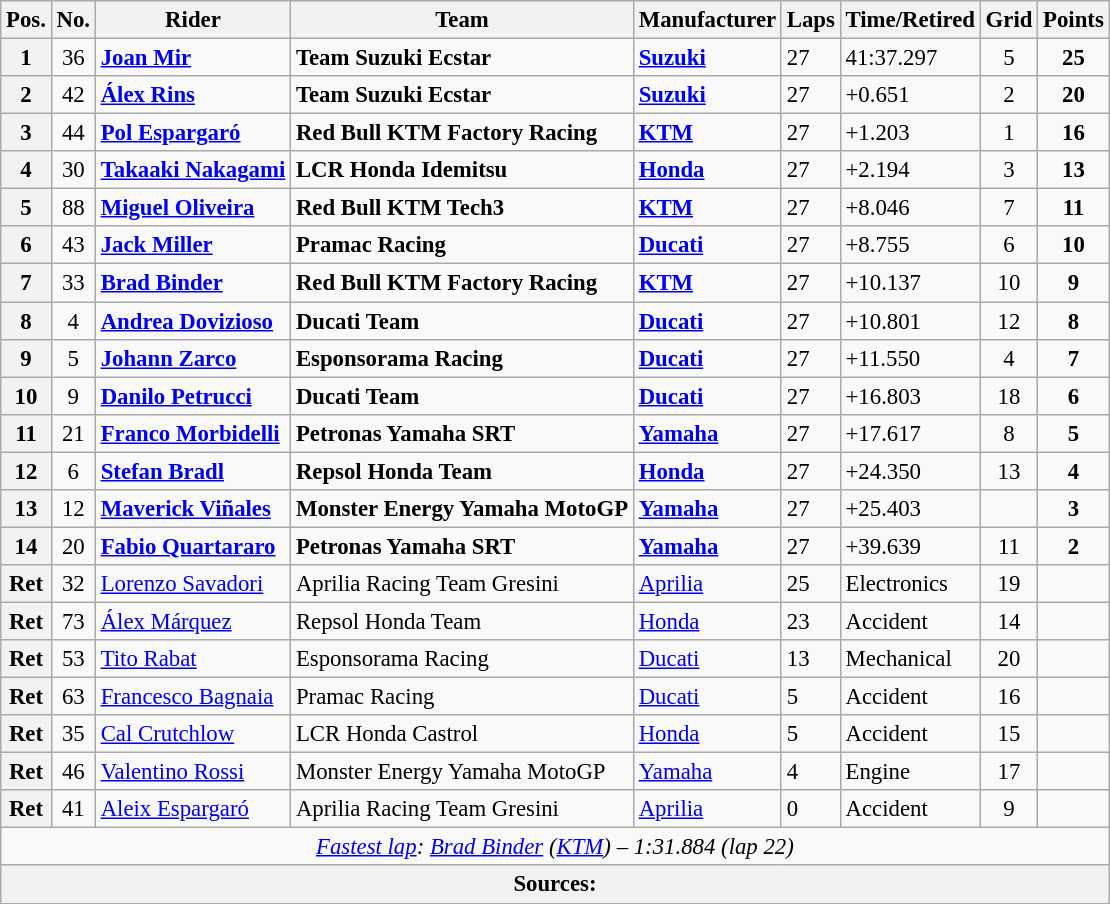<table class="wikitable" style="font-size: 95%;">
<tr>
<th>Pos.</th>
<th>No.</th>
<th>Rider</th>
<th>Team</th>
<th>Manufacturer</th>
<th>Laps</th>
<th>Time/Retired</th>
<th>Grid</th>
<th>Points</th>
</tr>
<tr>
<th>1</th>
<td align="center">36</td>
<td data-sort-value="mir"><strong> <a href='#'>Joan Mir</a></strong></td>
<td><strong>Team Suzuki Ecstar</strong></td>
<td><strong><a href='#'>Suzuki</a></strong></td>
<td>27</td>
<td>41:37.297</td>
<td align="center">5</td>
<td align="center"><strong>25</strong></td>
</tr>
<tr>
<th>2</th>
<td align="center">42</td>
<td data-sort-value="rin"><strong> <a href='#'>Álex Rins</a></strong></td>
<td><strong>Team Suzuki Ecstar</strong></td>
<td><strong><a href='#'>Suzuki</a></strong></td>
<td>27</td>
<td>+0.651</td>
<td align="center">2</td>
<td align="center"><strong>20</strong></td>
</tr>
<tr>
<th>3</th>
<td align="center">44</td>
<td data-sort-value="esp"><strong> <a href='#'>Pol Espargaró</a></strong></td>
<td><strong>Red Bull KTM Factory Racing</strong></td>
<td><strong><a href='#'>KTM</a></strong></td>
<td>27</td>
<td>+1.203</td>
<td align="center">1</td>
<td align="center"><strong>16</strong></td>
</tr>
<tr>
<th>4</th>
<td align="center">30</td>
<td data-sort-value="nak"><strong> <a href='#'>Takaaki Nakagami</a></strong></td>
<td><strong>LCR Honda Idemitsu</strong></td>
<td><strong><a href='#'>Honda</a></strong></td>
<td>27</td>
<td>+2.194</td>
<td align="center">3</td>
<td align="center"><strong>13</strong></td>
</tr>
<tr>
<th>5</th>
<td align="center">88</td>
<td data-sort-value="oli"><strong> <a href='#'>Miguel Oliveira</a></strong></td>
<td><strong>Red Bull KTM Tech3</strong></td>
<td><strong><a href='#'>KTM</a></strong></td>
<td>27</td>
<td>+8.046</td>
<td align="center">7</td>
<td align="center"><strong>11</strong></td>
</tr>
<tr>
<th>6</th>
<td align="center">43</td>
<td data-sort-value="mil"><strong> <a href='#'>Jack Miller</a></strong></td>
<td><strong>Pramac Racing</strong></td>
<td><strong><a href='#'>Ducati</a></strong></td>
<td>27</td>
<td>+8.755</td>
<td align="center">6</td>
<td align="center"><strong>10</strong></td>
</tr>
<tr>
<th>7</th>
<td align="center">33</td>
<td data-sort-value="bin"><strong> <a href='#'>Brad Binder</a></strong></td>
<td><strong>Red Bull KTM Factory Racing</strong></td>
<td><strong><a href='#'>KTM</a></strong></td>
<td>27</td>
<td>+10.137</td>
<td align="center">10</td>
<td align="center"><strong>9</strong></td>
</tr>
<tr>
<th>8</th>
<td align="center">4</td>
<td data-sort-value="dov"><strong> <a href='#'>Andrea Dovizioso</a></strong></td>
<td><strong>Ducati Team</strong></td>
<td><strong><a href='#'>Ducati</a></strong></td>
<td>27</td>
<td>+10.801</td>
<td align="center">12</td>
<td align="center"><strong>8</strong></td>
</tr>
<tr>
<th>9</th>
<td align="center">5</td>
<td data-sort-value="zar"><strong> <a href='#'>Johann Zarco</a></strong></td>
<td><strong>Esponsorama Racing</strong></td>
<td><strong><a href='#'>Ducati</a></strong></td>
<td>27</td>
<td>+11.550</td>
<td align="center">4</td>
<td align="center"><strong>7</strong></td>
</tr>
<tr>
<th>10</th>
<td align="center">9</td>
<td data-sort-value="pet"><strong> <a href='#'>Danilo Petrucci</a></strong></td>
<td><strong>Ducati Team</strong></td>
<td><strong><a href='#'>Ducati</a></strong></td>
<td>27</td>
<td>+16.803</td>
<td align="center">18</td>
<td align="center"><strong>6</strong></td>
</tr>
<tr>
<th>11</th>
<td align="center">21</td>
<td data-sort-value="mor"><strong> <a href='#'>Franco Morbidelli</a></strong></td>
<td><strong>Petronas Yamaha SRT</strong></td>
<td><strong><a href='#'>Yamaha</a></strong></td>
<td>27</td>
<td>+17.617</td>
<td align="center">8</td>
<td align="center"><strong>5</strong></td>
</tr>
<tr>
<th>12</th>
<td align="center">6</td>
<td data-sort-value="bra"><strong> <a href='#'>Stefan Bradl</a></strong></td>
<td><strong>Repsol Honda Team</strong></td>
<td><strong><a href='#'>Honda</a></strong></td>
<td>27</td>
<td>+24.350</td>
<td align="center">13</td>
<td align="center"><strong>4</strong></td>
</tr>
<tr>
<th>13</th>
<td align="center">12</td>
<td data-sort-value="viñ"><strong> <a href='#'>Maverick Viñales</a></strong></td>
<td><strong>Monster Energy Yamaha MotoGP</strong></td>
<td><strong><a href='#'>Yamaha</a></strong></td>
<td>27</td>
<td>+25.403</td>
<td align="center"></td>
<td align="center"><strong>3</strong></td>
</tr>
<tr>
<th>14</th>
<td align="center">20</td>
<td data-sort-value="qua"><strong> <a href='#'>Fabio Quartararo</a></strong></td>
<td><strong>Petronas Yamaha SRT</strong></td>
<td><strong><a href='#'>Yamaha</a></strong></td>
<td>27</td>
<td>+39.639</td>
<td align="center">11</td>
<td align="center"><strong>2</strong></td>
</tr>
<tr>
<th>Ret</th>
<td align="center">32</td>
<td data-sort-value="sav"> <a href='#'>Lorenzo Savadori</a></td>
<td>Aprilia Racing Team Gresini</td>
<td><a href='#'>Aprilia</a></td>
<td>25</td>
<td>Electronics</td>
<td align="center">19</td>
<td></td>
</tr>
<tr>
<th>Ret</th>
<td align="center">73</td>
<td data-sort-value="már"> <a href='#'>Álex Márquez</a></td>
<td>Repsol Honda Team</td>
<td><a href='#'>Honda</a></td>
<td>23</td>
<td>Accident</td>
<td align="center">14</td>
<td></td>
</tr>
<tr>
<th>Ret</th>
<td align="center">53</td>
<td data-sort-value="rab"> <a href='#'>Tito Rabat</a></td>
<td>Esponsorama Racing</td>
<td><a href='#'>Ducati</a></td>
<td>13</td>
<td>Mechanical</td>
<td align="center">20</td>
<td></td>
</tr>
<tr>
<th>Ret</th>
<td align="center">63</td>
<td data-sort-value="bag"> <a href='#'>Francesco Bagnaia</a></td>
<td>Pramac Racing</td>
<td><a href='#'>Ducati</a></td>
<td>5</td>
<td>Accident</td>
<td align="center">16</td>
<td></td>
</tr>
<tr>
<th>Ret</th>
<td align="center">35</td>
<td data-sort-value="cru"> <a href='#'>Cal Crutchlow</a></td>
<td>LCR Honda Castrol</td>
<td><a href='#'>Honda</a></td>
<td>5</td>
<td>Accident</td>
<td align="center">15</td>
<td></td>
</tr>
<tr>
<th>Ret</th>
<td align="center">46</td>
<td data-sort-value="ros"> <a href='#'>Valentino Rossi</a></td>
<td>Monster Energy Yamaha MotoGP</td>
<td><a href='#'>Yamaha</a></td>
<td>4</td>
<td>Engine</td>
<td align="center">17</td>
<td></td>
</tr>
<tr>
<th>Ret</th>
<td align="center">41</td>
<td data-sort-value="esp"> <a href='#'>Aleix Espargaró</a></td>
<td>Aprilia Racing Team Gresini</td>
<td><a href='#'>Aprilia</a></td>
<td>0</td>
<td>Accident</td>
<td align="center">9</td>
<td></td>
</tr>
<tr class="sortbottom">
<td colspan="9" style="text-align:center"><em><a href='#'>Fastest lap</a>:  <a href='#'>Brad Binder</a> (<a href='#'>KTM</a>) – 1:31.884 (lap 22)</em></td>
</tr>
<tr>
<th colspan=9>Sources:</th>
</tr>
</table>
